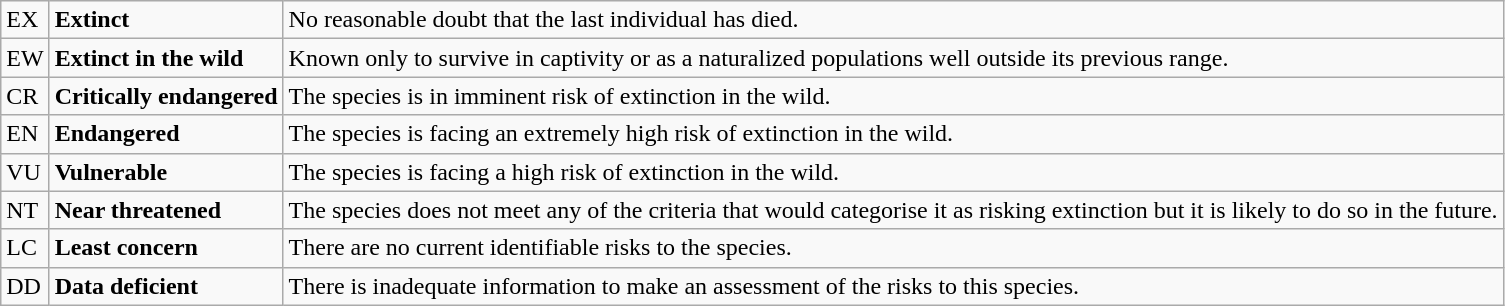<table class="wikitable" style="text-align:left">
<tr>
<td>EX</td>
<td><strong>Extinct</strong></td>
<td>No reasonable doubt that the last individual has died.</td>
</tr>
<tr>
<td>EW</td>
<td><strong>Extinct in the wild</strong></td>
<td>Known only to survive in captivity or as a naturalized populations well outside its previous range.</td>
</tr>
<tr>
<td>CR</td>
<td><strong>Critically endangered</strong></td>
<td>The species is in imminent risk of extinction in the wild.</td>
</tr>
<tr>
<td>EN</td>
<td><strong>Endangered</strong></td>
<td>The species is facing an extremely high risk of extinction in the wild.</td>
</tr>
<tr>
<td>VU</td>
<td><strong>Vulnerable</strong></td>
<td>The species is facing a high risk of extinction in the wild.</td>
</tr>
<tr>
<td>NT</td>
<td><strong>Near threatened</strong></td>
<td>The species does not meet any of the criteria that would categorise it as risking extinction but it is likely to do so in the future.</td>
</tr>
<tr>
<td>LC</td>
<td><strong>Least concern</strong></td>
<td>There are no current identifiable risks to the species.</td>
</tr>
<tr>
<td>DD</td>
<td><strong>Data deficient</strong></td>
<td>There is inadequate information to make an assessment of the risks to this species.</td>
</tr>
</table>
